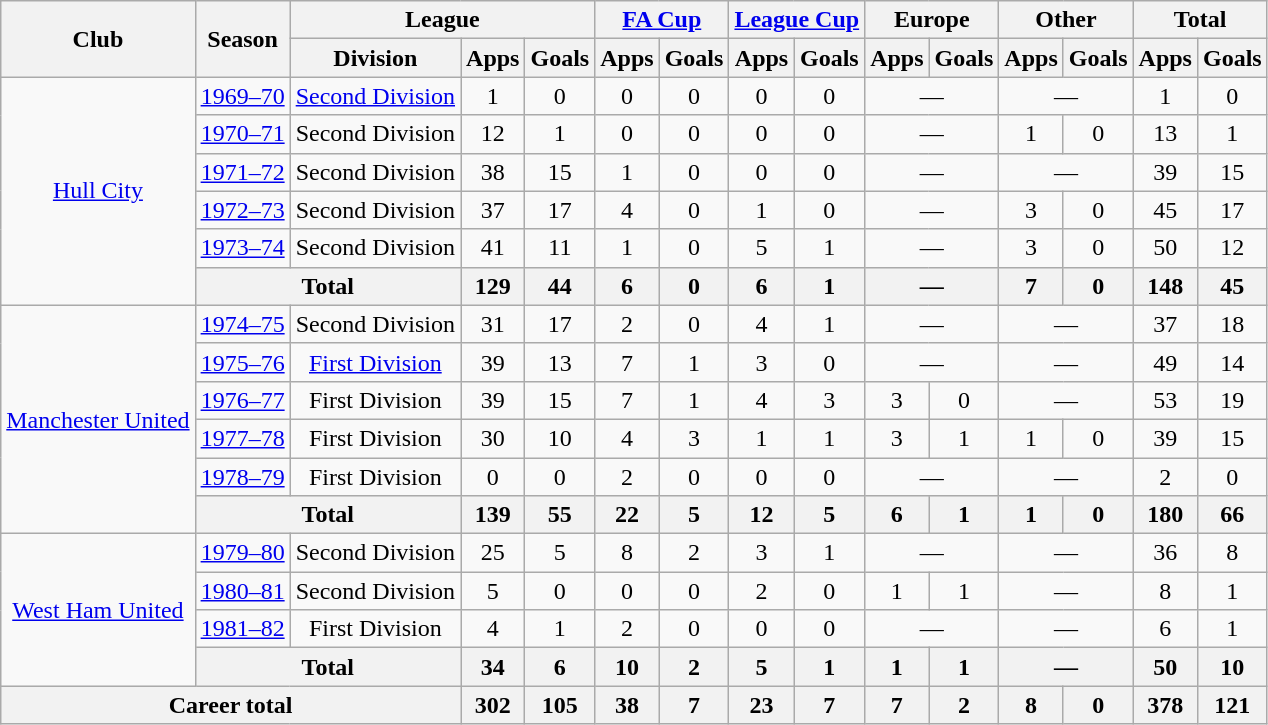<table class="wikitable" style="text-align: center">
<tr>
<th rowspan=2>Club</th>
<th rowspan=2>Season</th>
<th colspan=3>League</th>
<th colspan=2><a href='#'>FA Cup</a></th>
<th colspan=2><a href='#'>League Cup</a></th>
<th colspan=2>Europe</th>
<th colspan=2>Other</th>
<th colspan=2>Total</th>
</tr>
<tr>
<th>Division</th>
<th>Apps</th>
<th>Goals</th>
<th>Apps</th>
<th>Goals</th>
<th>Apps</th>
<th>Goals</th>
<th>Apps</th>
<th>Goals</th>
<th>Apps</th>
<th>Goals</th>
<th>Apps</th>
<th>Goals</th>
</tr>
<tr>
<td rowspan=6><a href='#'>Hull City</a></td>
<td><a href='#'>1969–70</a></td>
<td><a href='#'>Second Division</a></td>
<td>1</td>
<td>0</td>
<td>0</td>
<td>0</td>
<td>0</td>
<td>0</td>
<td colspan=2>—</td>
<td colspan=2>—</td>
<td>1</td>
<td>0</td>
</tr>
<tr>
<td><a href='#'>1970–71</a></td>
<td>Second Division</td>
<td>12</td>
<td>1</td>
<td>0</td>
<td>0</td>
<td>0</td>
<td>0</td>
<td colspan=2>—</td>
<td>1</td>
<td>0</td>
<td>13</td>
<td>1</td>
</tr>
<tr>
<td><a href='#'>1971–72</a></td>
<td>Second Division</td>
<td>38</td>
<td>15</td>
<td>1</td>
<td>0</td>
<td>0</td>
<td>0</td>
<td colspan=2>—</td>
<td colspan=2>—</td>
<td>39</td>
<td>15</td>
</tr>
<tr>
<td><a href='#'>1972–73</a></td>
<td>Second Division</td>
<td>37</td>
<td>17</td>
<td>4</td>
<td>0</td>
<td>1</td>
<td>0</td>
<td colspan=2>—</td>
<td>3</td>
<td>0</td>
<td>45</td>
<td>17</td>
</tr>
<tr>
<td><a href='#'>1973–74</a></td>
<td>Second Division</td>
<td>41</td>
<td>11</td>
<td>1</td>
<td>0</td>
<td>5</td>
<td>1</td>
<td colspan=2>—</td>
<td>3</td>
<td>0</td>
<td>50</td>
<td>12</td>
</tr>
<tr>
<th colspan=2>Total</th>
<th>129</th>
<th>44</th>
<th>6</th>
<th>0</th>
<th>6</th>
<th>1</th>
<th colspan=2>—</th>
<th>7</th>
<th>0</th>
<th>148</th>
<th>45</th>
</tr>
<tr>
<td rowspan=6><a href='#'>Manchester United</a></td>
<td><a href='#'>1974–75</a></td>
<td>Second Division</td>
<td>31</td>
<td>17</td>
<td>2</td>
<td>0</td>
<td>4</td>
<td>1</td>
<td colspan=2>—</td>
<td colspan=2>—</td>
<td>37</td>
<td>18</td>
</tr>
<tr>
<td><a href='#'>1975–76</a></td>
<td><a href='#'>First Division</a></td>
<td>39</td>
<td>13</td>
<td>7</td>
<td>1</td>
<td>3</td>
<td>0</td>
<td colspan=2>—</td>
<td colspan=2>—</td>
<td>49</td>
<td>14</td>
</tr>
<tr>
<td><a href='#'>1976–77</a></td>
<td>First Division</td>
<td>39</td>
<td>15</td>
<td>7</td>
<td>1</td>
<td>4</td>
<td>3</td>
<td>3</td>
<td>0</td>
<td colspan=2>—</td>
<td>53</td>
<td>19</td>
</tr>
<tr>
<td><a href='#'>1977–78</a></td>
<td>First Division</td>
<td>30</td>
<td>10</td>
<td>4</td>
<td>3</td>
<td>1</td>
<td>1</td>
<td>3</td>
<td>1</td>
<td>1</td>
<td>0</td>
<td>39</td>
<td>15</td>
</tr>
<tr>
<td><a href='#'>1978–79</a></td>
<td>First Division</td>
<td>0</td>
<td>0</td>
<td>2</td>
<td>0</td>
<td>0</td>
<td>0</td>
<td colspan=2>—</td>
<td colspan=2>—</td>
<td>2</td>
<td>0</td>
</tr>
<tr>
<th colspan=2>Total</th>
<th>139</th>
<th>55</th>
<th>22</th>
<th>5</th>
<th>12</th>
<th>5</th>
<th>6</th>
<th>1</th>
<th>1</th>
<th>0</th>
<th>180</th>
<th>66</th>
</tr>
<tr>
<td rowspan=4><a href='#'>West Ham United</a></td>
<td><a href='#'>1979–80</a></td>
<td>Second Division</td>
<td>25</td>
<td>5</td>
<td>8</td>
<td>2</td>
<td>3</td>
<td>1</td>
<td colspan=2>—</td>
<td colspan=2>—</td>
<td>36</td>
<td>8</td>
</tr>
<tr>
<td><a href='#'>1980–81</a></td>
<td>Second Division</td>
<td>5</td>
<td>0</td>
<td>0</td>
<td>0</td>
<td>2</td>
<td>0</td>
<td>1</td>
<td>1</td>
<td colspan=2>—</td>
<td>8</td>
<td>1</td>
</tr>
<tr>
<td><a href='#'>1981–82</a></td>
<td>First Division</td>
<td>4</td>
<td>1</td>
<td>2</td>
<td>0</td>
<td>0</td>
<td>0</td>
<td colspan=2>—</td>
<td colspan=2>—</td>
<td>6</td>
<td>1</td>
</tr>
<tr>
<th colspan=2>Total</th>
<th>34</th>
<th>6</th>
<th>10</th>
<th>2</th>
<th>5</th>
<th>1</th>
<th>1</th>
<th>1</th>
<th colspan=2>—</th>
<th>50</th>
<th>10</th>
</tr>
<tr>
<th colspan=3>Career total</th>
<th>302</th>
<th>105</th>
<th>38</th>
<th>7</th>
<th>23</th>
<th>7</th>
<th>7</th>
<th>2</th>
<th>8</th>
<th>0</th>
<th>378</th>
<th>121</th>
</tr>
</table>
